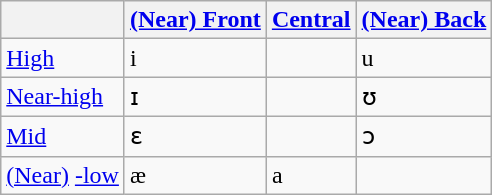<table class="wikitable">
<tr>
<th></th>
<th><a href='#'>(Near) Front</a></th>
<th><a href='#'>Central</a></th>
<th><a href='#'>(Near) Back</a></th>
</tr>
<tr>
<td><a href='#'>High</a></td>
<td>i</td>
<td></td>
<td>u</td>
</tr>
<tr>
<td><a href='#'>Near-high</a></td>
<td>ɪ</td>
<td></td>
<td>ʊ</td>
</tr>
<tr>
<td><a href='#'>Mid</a></td>
<td>ɛ</td>
<td></td>
<td>ɔ</td>
</tr>
<tr>
<td><a href='#'>(Near)</a> <a href='#'>-low</a></td>
<td>æ</td>
<td>a</td>
<td></td>
</tr>
</table>
